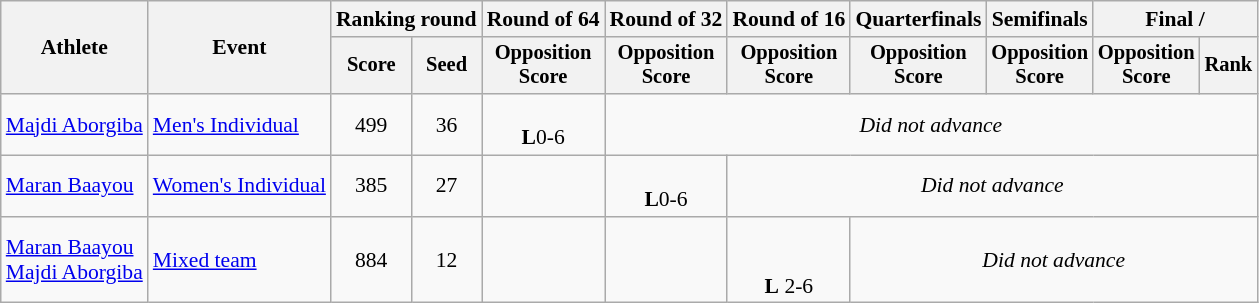<table class="wikitable" style="font-size:90%">
<tr>
<th rowspan=2>Athlete</th>
<th rowspan=2>Event</th>
<th colspan=2>Ranking round</th>
<th>Round of 64</th>
<th>Round of 32</th>
<th>Round of 16</th>
<th>Quarterfinals</th>
<th>Semifinals</th>
<th colspan=2>Final / </th>
</tr>
<tr style="font-size:95%">
<th>Score</th>
<th>Seed</th>
<th>Opposition<br>Score</th>
<th>Opposition<br>Score</th>
<th>Opposition<br>Score</th>
<th>Opposition<br>Score</th>
<th>Opposition<br>Score</th>
<th>Opposition<br>Score</th>
<th>Rank</th>
</tr>
<tr align=center>
<td align=left><a href='#'>Majdi Aborgiba</a></td>
<td align=left><a href='#'>Men's Individual</a></td>
<td>499</td>
<td>36</td>
<td> <br> <strong>L</strong>0-6</td>
<td colspan=6><em>Did not advance</em></td>
</tr>
<tr align=center>
<td align=left><a href='#'>Maran Baayou</a></td>
<td align=left><a href='#'>Women's Individual</a></td>
<td>385</td>
<td>27</td>
<td></td>
<td> <br> <strong>L</strong>0-6</td>
<td colspan=5><em>Did not advance</em></td>
</tr>
<tr align=center>
<td align=left><a href='#'>Maran Baayou</a><br><a href='#'>Majdi Aborgiba</a></td>
<td align=left><a href='#'>Mixed team</a></td>
<td>884</td>
<td>12</td>
<td></td>
<td></td>
<td><br> <br><strong>L</strong> 2-6</td>
<td colspan=4><em>Did not advance</em></td>
</tr>
</table>
